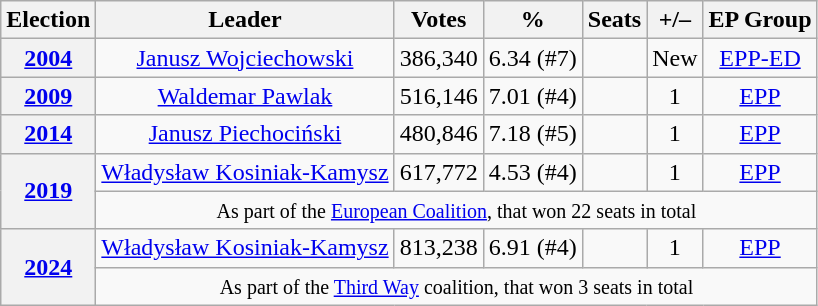<table class=wikitable style="text-align:center;">
<tr>
<th>Election</th>
<th>Leader</th>
<th>Votes</th>
<th>%</th>
<th>Seats</th>
<th>+/–</th>
<th>EP Group</th>
</tr>
<tr>
<th><a href='#'>2004</a></th>
<td><a href='#'>Janusz Wojciechowski</a></td>
<td>386,340</td>
<td>6.34 (#7)</td>
<td></td>
<td>New</td>
<td><a href='#'>EPP-ED</a></td>
</tr>
<tr>
<th><a href='#'>2009</a></th>
<td><a href='#'>Waldemar Pawlak</a></td>
<td>516,146</td>
<td>7.01 (#4)</td>
<td></td>
<td> 1</td>
<td><a href='#'>EPP</a></td>
</tr>
<tr>
<th><a href='#'>2014</a></th>
<td><a href='#'>Janusz Piechociński</a></td>
<td>480,846</td>
<td>7.18 (#5)</td>
<td></td>
<td> 1</td>
<td><a href='#'>EPP</a></td>
</tr>
<tr>
<th rowspan="2"><a href='#'>2019</a></th>
<td><a href='#'>Władysław Kosiniak-Kamysz</a></td>
<td>617,772</td>
<td>4.53 (#4)</td>
<td></td>
<td> 1</td>
<td><a href='#'>EPP</a></td>
</tr>
<tr>
<td colspan="6"><small>As part of the <a href='#'>European Coalition</a>, that won 22 seats in total</small></td>
</tr>
<tr>
<th rowspan="2"><a href='#'>2024</a></th>
<td><a href='#'>Władysław Kosiniak-Kamysz</a></td>
<td>813,238</td>
<td>6.91 (#4)</td>
<td></td>
<td> 1</td>
<td><a href='#'>EPP</a></td>
</tr>
<tr>
<td colspan="6"><small>As part of the <a href='#'>Third Way</a> coalition, that won 3 seats in total</small></td>
</tr>
</table>
